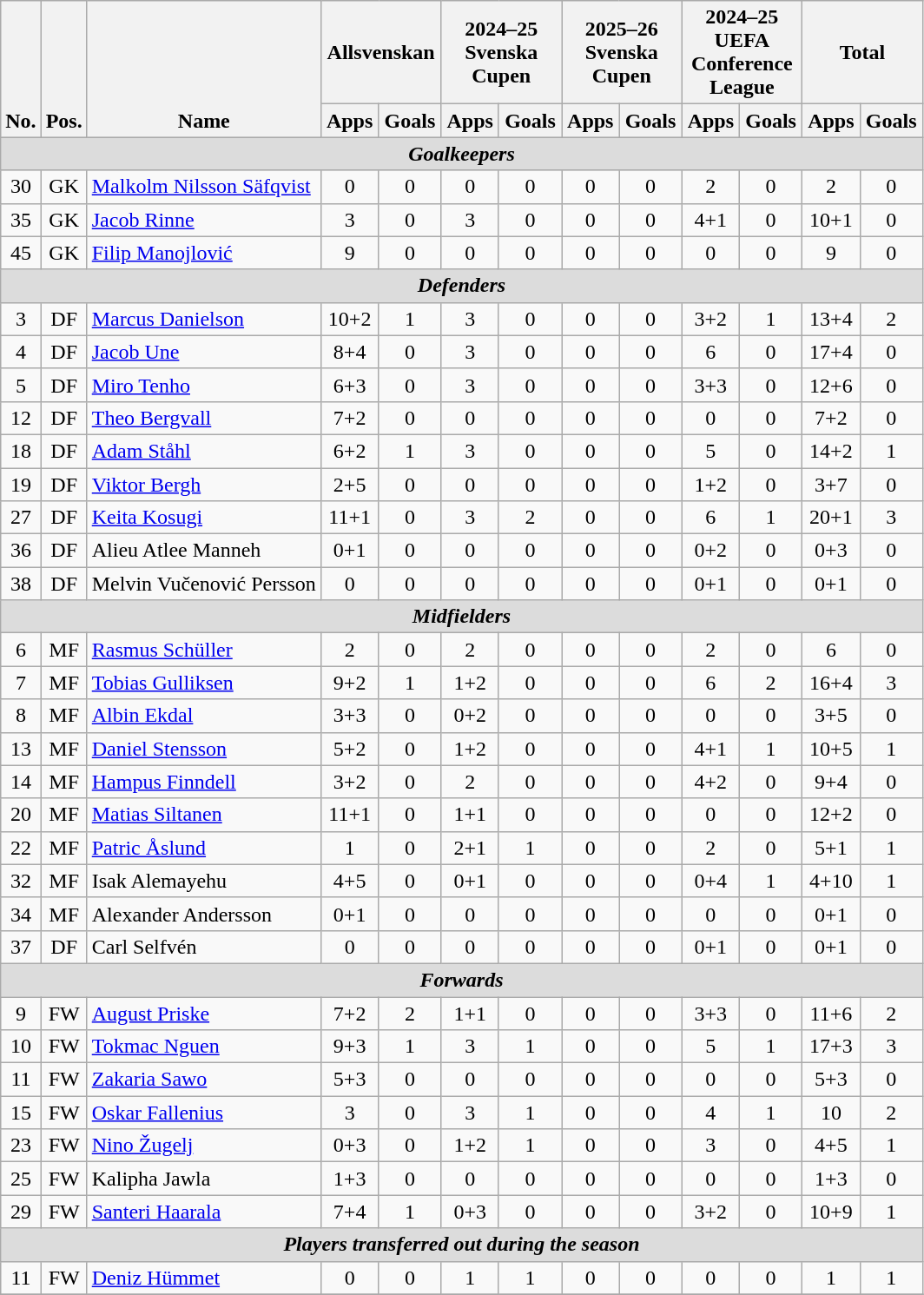<table class="wikitable sortable" style="text-align:center">
<tr>
<th rowspan="2" style="vertical-align:bottom;">No.</th>
<th rowspan="2" style="vertical-align:bottom;">Pos.</th>
<th rowspan="2" style="vertical-align:bottom;">Name</th>
<th colspan="2" style="width:85px;">Allsvenskan</th>
<th colspan="2" style="width:85px;">2024–25 Svenska Cupen</th>
<th colspan="2" style="width:85px;">2025–26 Svenska Cupen</th>
<th colspan="2" style="width:85px;">2024–25 UEFA Conference League</th>
<th colspan="2" style="width:85px;">Total</th>
</tr>
<tr>
<th>Apps</th>
<th>Goals</th>
<th>Apps</th>
<th>Goals</th>
<th>Apps</th>
<th>Goals</th>
<th>Apps</th>
<th>Goals</th>
<th>Apps</th>
<th>Goals</th>
</tr>
<tr>
<th colspan=16 style=background:#dcdcdc; text-align:center><em>Goalkeepers</em></th>
</tr>
<tr>
<td>30</td>
<td>GK</td>
<td align="left"> <a href='#'>Malkolm Nilsson Säfqvist</a></td>
<td>0</td>
<td>0</td>
<td>0</td>
<td>0</td>
<td>0</td>
<td>0</td>
<td>2</td>
<td>0</td>
<td>2</td>
<td>0</td>
</tr>
<tr>
<td>35</td>
<td>GK</td>
<td align="left"> <a href='#'>Jacob Rinne</a></td>
<td>3</td>
<td>0</td>
<td>3</td>
<td>0</td>
<td>0</td>
<td>0</td>
<td>4+1</td>
<td>0</td>
<td>10+1</td>
<td>0</td>
</tr>
<tr>
<td>45</td>
<td>GK</td>
<td align="left"> <a href='#'>Filip Manojlović</a></td>
<td>9</td>
<td>0</td>
<td>0</td>
<td>0</td>
<td>0</td>
<td>0</td>
<td>0</td>
<td>0</td>
<td>9</td>
<td>0</td>
</tr>
<tr>
<th colspan=16 style=background:#dcdcdc; text-align:center><em>Defenders</em></th>
</tr>
<tr>
<td>3</td>
<td>DF</td>
<td align="left"> <a href='#'>Marcus Danielson</a></td>
<td>10+2</td>
<td>1</td>
<td>3</td>
<td>0</td>
<td>0</td>
<td>0</td>
<td>3+2</td>
<td>1</td>
<td>13+4</td>
<td>2</td>
</tr>
<tr>
<td>4</td>
<td>DF</td>
<td align="left"> <a href='#'>Jacob Une</a></td>
<td>8+4</td>
<td>0</td>
<td>3</td>
<td>0</td>
<td>0</td>
<td>0</td>
<td>6</td>
<td>0</td>
<td>17+4</td>
<td>0</td>
</tr>
<tr>
<td>5</td>
<td>DF</td>
<td align="left"> <a href='#'>Miro Tenho</a></td>
<td>6+3</td>
<td>0</td>
<td>3</td>
<td>0</td>
<td>0</td>
<td>0</td>
<td>3+3</td>
<td>0</td>
<td>12+6</td>
<td>0</td>
</tr>
<tr>
<td>12</td>
<td>DF</td>
<td align="left"> <a href='#'>Theo Bergvall</a></td>
<td>7+2</td>
<td>0</td>
<td>0</td>
<td>0</td>
<td>0</td>
<td>0</td>
<td>0</td>
<td>0</td>
<td>7+2</td>
<td>0</td>
</tr>
<tr>
<td>18</td>
<td>DF</td>
<td align="left"> <a href='#'>Adam Ståhl</a></td>
<td>6+2</td>
<td>1</td>
<td>3</td>
<td>0</td>
<td>0</td>
<td>0</td>
<td>5</td>
<td>0</td>
<td>14+2</td>
<td>1</td>
</tr>
<tr>
<td>19</td>
<td>DF</td>
<td align="left"> <a href='#'>Viktor Bergh</a></td>
<td>2+5</td>
<td>0</td>
<td>0</td>
<td>0</td>
<td>0</td>
<td>0</td>
<td>1+2</td>
<td>0</td>
<td>3+7</td>
<td>0</td>
</tr>
<tr>
<td>27</td>
<td>DF</td>
<td align="left"> <a href='#'>Keita Kosugi</a></td>
<td>11+1</td>
<td>0</td>
<td>3</td>
<td>2</td>
<td>0</td>
<td>0</td>
<td>6</td>
<td>1</td>
<td>20+1</td>
<td>3</td>
</tr>
<tr>
<td>36</td>
<td>DF</td>
<td align="left"> Alieu Atlee Manneh</td>
<td>0+1</td>
<td>0</td>
<td>0</td>
<td>0</td>
<td>0</td>
<td>0</td>
<td>0+2</td>
<td>0</td>
<td>0+3</td>
<td>0</td>
</tr>
<tr>
<td>38</td>
<td>DF</td>
<td align="left"> Melvin Vučenović Persson</td>
<td>0</td>
<td>0</td>
<td>0</td>
<td>0</td>
<td>0</td>
<td>0</td>
<td>0+1</td>
<td>0</td>
<td>0+1</td>
<td>0</td>
</tr>
<tr>
<th colspan=16 style=background:#dcdcdc; text-align:center><em>Midfielders</em></th>
</tr>
<tr>
<td>6</td>
<td>MF</td>
<td align="left"> <a href='#'>Rasmus Schüller</a></td>
<td>2</td>
<td>0</td>
<td>2</td>
<td>0</td>
<td>0</td>
<td>0</td>
<td>2</td>
<td>0</td>
<td>6</td>
<td>0</td>
</tr>
<tr>
<td>7</td>
<td>MF</td>
<td align="left"> <a href='#'>Tobias Gulliksen</a></td>
<td>9+2</td>
<td>1</td>
<td>1+2</td>
<td>0</td>
<td>0</td>
<td>0</td>
<td>6</td>
<td>2</td>
<td>16+4</td>
<td>3</td>
</tr>
<tr>
<td>8</td>
<td>MF</td>
<td align="left"> <a href='#'>Albin Ekdal</a></td>
<td>3+3</td>
<td>0</td>
<td>0+2</td>
<td>0</td>
<td>0</td>
<td>0</td>
<td>0</td>
<td>0</td>
<td>3+5</td>
<td>0</td>
</tr>
<tr>
<td>13</td>
<td>MF</td>
<td align="left"> <a href='#'>Daniel Stensson</a></td>
<td>5+2</td>
<td>0</td>
<td>1+2</td>
<td>0</td>
<td>0</td>
<td>0</td>
<td>4+1</td>
<td>1</td>
<td>10+5</td>
<td>1</td>
</tr>
<tr>
<td>14</td>
<td>MF</td>
<td align="left"> <a href='#'>Hampus Finndell</a></td>
<td>3+2</td>
<td>0</td>
<td>2</td>
<td>0</td>
<td>0</td>
<td>0</td>
<td>4+2</td>
<td>0</td>
<td>9+4</td>
<td>0</td>
</tr>
<tr>
<td>20</td>
<td>MF</td>
<td align="left"> <a href='#'>Matias Siltanen</a></td>
<td>11+1</td>
<td>0</td>
<td>1+1</td>
<td>0</td>
<td>0</td>
<td>0</td>
<td>0</td>
<td>0</td>
<td>12+2</td>
<td>0</td>
</tr>
<tr>
<td>22</td>
<td>MF</td>
<td align="left"> <a href='#'>Patric Åslund</a></td>
<td>1</td>
<td>0</td>
<td>2+1</td>
<td>1</td>
<td>0</td>
<td>0</td>
<td>2</td>
<td>0</td>
<td>5+1</td>
<td>1</td>
</tr>
<tr>
<td>32</td>
<td>MF</td>
<td align="left"> Isak Alemayehu</td>
<td>4+5</td>
<td>0</td>
<td>0+1</td>
<td>0</td>
<td>0</td>
<td>0</td>
<td>0+4</td>
<td>1</td>
<td>4+10</td>
<td>1</td>
</tr>
<tr>
<td>34</td>
<td>MF</td>
<td align="left"> Alexander Andersson</td>
<td>0+1</td>
<td>0</td>
<td>0</td>
<td>0</td>
<td>0</td>
<td>0</td>
<td>0</td>
<td>0</td>
<td>0+1</td>
<td>0</td>
</tr>
<tr>
<td>37</td>
<td>DF</td>
<td align="left"> Carl Selfvén</td>
<td>0</td>
<td>0</td>
<td>0</td>
<td>0</td>
<td>0</td>
<td>0</td>
<td>0+1</td>
<td>0</td>
<td>0+1</td>
<td>0</td>
</tr>
<tr>
<th colspan=16 style=background:#dcdcdc; text-align:center><em>Forwards</em></th>
</tr>
<tr>
<td>9</td>
<td>FW</td>
<td align="left"> <a href='#'>August Priske</a></td>
<td>7+2</td>
<td>2</td>
<td>1+1</td>
<td>0</td>
<td>0</td>
<td>0</td>
<td>3+3</td>
<td>0</td>
<td>11+6</td>
<td>2</td>
</tr>
<tr>
<td>10</td>
<td>FW</td>
<td align="left"> <a href='#'>Tokmac Nguen</a></td>
<td>9+3</td>
<td>1</td>
<td>3</td>
<td>1</td>
<td>0</td>
<td>0</td>
<td>5</td>
<td>1</td>
<td>17+3</td>
<td>3</td>
</tr>
<tr>
<td>11</td>
<td>FW</td>
<td align="left"> <a href='#'>Zakaria Sawo</a></td>
<td>5+3</td>
<td>0</td>
<td>0</td>
<td>0</td>
<td>0</td>
<td>0</td>
<td>0</td>
<td>0</td>
<td>5+3</td>
<td>0</td>
</tr>
<tr>
<td>15</td>
<td>FW</td>
<td align="left"> <a href='#'>Oskar Fallenius</a></td>
<td>3</td>
<td>0</td>
<td>3</td>
<td>1</td>
<td>0</td>
<td>0</td>
<td>4</td>
<td>1</td>
<td>10</td>
<td>2</td>
</tr>
<tr>
<td>23</td>
<td>FW</td>
<td align="left"> <a href='#'>Nino Žugelj</a></td>
<td>0+3</td>
<td>0</td>
<td>1+2</td>
<td>1</td>
<td>0</td>
<td>0</td>
<td>3</td>
<td>0</td>
<td>4+5</td>
<td>1</td>
</tr>
<tr>
<td>25</td>
<td>FW</td>
<td align="left"> Kalipha Jawla</td>
<td>1+3</td>
<td>0</td>
<td>0</td>
<td>0</td>
<td>0</td>
<td>0</td>
<td>0</td>
<td>0</td>
<td>1+3</td>
<td>0</td>
</tr>
<tr>
<td>29</td>
<td>FW</td>
<td align="left"> <a href='#'>Santeri Haarala</a></td>
<td>7+4</td>
<td>1</td>
<td>0+3</td>
<td>0</td>
<td>0</td>
<td>0</td>
<td>3+2</td>
<td>0</td>
<td>10+9</td>
<td>1</td>
</tr>
<tr>
<th colspan="16" style=background:#dcdcdc; text-align:center><em>Players transferred out during the season</em></th>
</tr>
<tr>
<td>11</td>
<td>FW</td>
<td align="left"> <a href='#'>Deniz Hümmet</a></td>
<td>0</td>
<td>0</td>
<td>1</td>
<td>1</td>
<td>0</td>
<td>0</td>
<td>0</td>
<td>0</td>
<td>1</td>
<td>1</td>
</tr>
<tr>
</tr>
</table>
